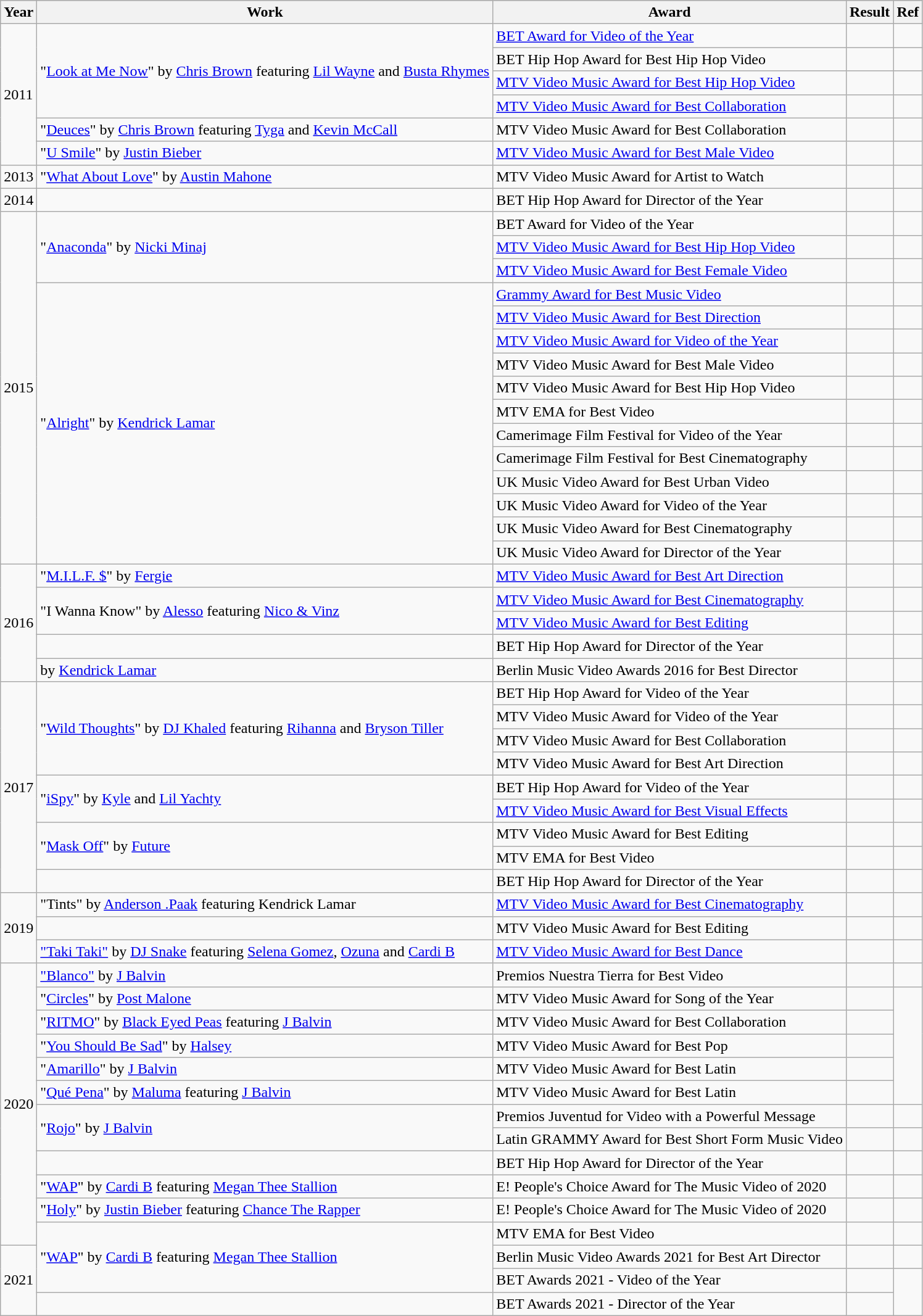<table class="wikitable">
<tr style="background:#ccc; text-align:center;">
<th scope="col">Year</th>
<th scope="col">Work</th>
<th scope="col">Award</th>
<th scope="col">Result</th>
<th>Ref</th>
</tr>
<tr>
<td rowspan="6">2011</td>
<td rowspan="4">"<a href='#'>Look at Me Now</a>" by <a href='#'>Chris Brown</a> featuring <a href='#'>Lil Wayne</a> and <a href='#'>Busta Rhymes</a></td>
<td><a href='#'>BET Award for Video of the Year</a></td>
<td></td>
<td></td>
</tr>
<tr>
<td>BET Hip Hop Award for Best Hip Hop Video</td>
<td></td>
<td></td>
</tr>
<tr>
<td><a href='#'>MTV Video Music Award for Best Hip Hop Video</a></td>
<td></td>
<td></td>
</tr>
<tr>
<td><a href='#'>MTV Video Music Award for Best Collaboration</a></td>
<td></td>
<td></td>
</tr>
<tr>
<td>"<a href='#'>Deuces</a>" by <a href='#'>Chris Brown</a> featuring <a href='#'>Tyga</a> and <a href='#'>Kevin McCall</a></td>
<td>MTV Video Music Award for Best Collaboration</td>
<td></td>
<td></td>
</tr>
<tr>
<td>"<a href='#'>U Smile</a>" by <a href='#'>Justin Bieber</a></td>
<td><a href='#'>MTV Video Music Award for Best Male Video</a></td>
<td></td>
<td></td>
</tr>
<tr>
<td>2013</td>
<td>"<a href='#'>What About Love</a>" by <a href='#'>Austin Mahone</a></td>
<td>MTV Video Music Award for Artist to Watch</td>
<td></td>
<td></td>
</tr>
<tr>
<td>2014</td>
<td></td>
<td>BET Hip Hop Award for Director of the Year</td>
<td></td>
<td></td>
</tr>
<tr>
<td rowspan="15">2015</td>
<td rowspan="3">"<a href='#'>Anaconda</a>" by <a href='#'>Nicki Minaj</a></td>
<td>BET Award for Video of the Year</td>
<td></td>
<td></td>
</tr>
<tr>
<td><a href='#'>MTV Video Music Award for Best Hip Hop Video</a></td>
<td></td>
<td></td>
</tr>
<tr>
<td><a href='#'>MTV Video Music Award for Best Female Video</a></td>
<td></td>
<td></td>
</tr>
<tr>
<td rowspan="12">"<a href='#'>Alright</a>" by <a href='#'>Kendrick Lamar</a></td>
<td><a href='#'>Grammy Award for Best Music Video</a></td>
<td></td>
<td></td>
</tr>
<tr>
<td><a href='#'>MTV Video Music Award for Best Direction</a></td>
<td></td>
<td></td>
</tr>
<tr>
<td><a href='#'>MTV Video Music Award for Video of the Year</a></td>
<td></td>
<td></td>
</tr>
<tr>
<td>MTV Video Music Award for Best Male Video</td>
<td></td>
<td></td>
</tr>
<tr>
<td>MTV Video Music Award for Best Hip Hop Video</td>
<td></td>
<td></td>
</tr>
<tr>
<td>MTV EMA for Best Video</td>
<td></td>
<td></td>
</tr>
<tr>
<td>Camerimage Film Festival for Video of the Year</td>
<td></td>
<td></td>
</tr>
<tr>
<td>Camerimage Film Festival for Best Cinematography</td>
<td></td>
<td></td>
</tr>
<tr>
<td>UK Music Video Award for Best Urban Video</td>
<td></td>
<td></td>
</tr>
<tr>
<td>UK Music Video Award for Video of the Year</td>
<td></td>
<td></td>
</tr>
<tr>
<td>UK Music Video Award for Best Cinematography</td>
<td></td>
<td></td>
</tr>
<tr>
<td>UK Music Video Award for Director of the Year</td>
<td></td>
<td></td>
</tr>
<tr>
<td rowspan="5">2016</td>
<td>"<a href='#'>M.I.L.F. $</a>" by <a href='#'>Fergie</a></td>
<td><a href='#'>MTV Video Music Award for Best Art Direction</a></td>
<td></td>
<td></td>
</tr>
<tr>
<td rowspan="2">"I Wanna Know" by <a href='#'>Alesso</a> featuring <a href='#'>Nico & Vinz</a></td>
<td><a href='#'>MTV Video Music Award for Best Cinematography</a></td>
<td></td>
<td></td>
</tr>
<tr>
<td><a href='#'>MTV Video Music Award for Best Editing</a></td>
<td></td>
<td></td>
</tr>
<tr>
<td></td>
<td>BET Hip Hop Award for Director of the Year</td>
<td></td>
<td></td>
</tr>
<tr>
<td> by <a href='#'>Kendrick Lamar</a></td>
<td>Berlin Music Video Awards 2016 for Best Director</td>
<td></td>
<td></td>
</tr>
<tr>
<td rowspan="9">2017</td>
<td rowspan="4">"<a href='#'>Wild Thoughts</a>" by <a href='#'>DJ Khaled</a> featuring <a href='#'>Rihanna</a> and <a href='#'>Bryson Tiller</a></td>
<td>BET Hip Hop Award for Video of the Year</td>
<td></td>
<td></td>
</tr>
<tr>
<td>MTV Video Music Award for Video of the Year</td>
<td></td>
<td></td>
</tr>
<tr>
<td>MTV Video Music Award for Best Collaboration</td>
<td></td>
<td></td>
</tr>
<tr>
<td>MTV Video Music Award for Best Art Direction</td>
<td></td>
<td></td>
</tr>
<tr>
<td rowspan="2">"<a href='#'>iSpy</a>" by <a href='#'>Kyle</a> and <a href='#'>Lil Yachty</a></td>
<td>BET Hip Hop Award for Video of the Year</td>
<td></td>
<td></td>
</tr>
<tr>
<td><a href='#'>MTV Video Music Award for Best Visual Effects</a></td>
<td></td>
<td></td>
</tr>
<tr>
<td rowspan="2">"<a href='#'>Mask Off</a>" by <a href='#'>Future</a></td>
<td>MTV Video Music Award for Best Editing</td>
<td></td>
<td></td>
</tr>
<tr>
<td>MTV EMA for Best Video</td>
<td></td>
<td></td>
</tr>
<tr>
<td></td>
<td>BET Hip Hop Award for Director of the Year</td>
<td></td>
<td></td>
</tr>
<tr>
<td rowspan="3">2019</td>
<td>"Tints" by <a href='#'>Anderson .Paak</a> featuring Kendrick Lamar</td>
<td><a href='#'>MTV Video Music Award for Best Cinematography</a></td>
<td></td>
<td></td>
</tr>
<tr>
<td></td>
<td>MTV Video Music Award for Best Editing</td>
<td></td>
<td></td>
</tr>
<tr>
<td><a href='#'>"Taki Taki"</a> by <a href='#'>DJ Snake</a> featuring <a href='#'>Selena Gomez</a>, <a href='#'>Ozuna</a> and <a href='#'>Cardi B</a></td>
<td><a href='#'>MTV Video Music Award for Best Dance</a></td>
<td></td>
<td></td>
</tr>
<tr>
<td rowspan="12">2020</td>
<td><a href='#'>"Blanco"</a> by <a href='#'>J Balvin</a></td>
<td>Premios Nuestra Tierra for Best Video</td>
<td></td>
<td></td>
</tr>
<tr>
<td>"<a href='#'>Circles</a>" by <a href='#'>Post Malone</a></td>
<td MTV Video Music Award for Song of the Year>MTV Video Music Award for Song of the Year</td>
<td></td>
</tr>
<tr>
<td>"<a href='#'>RITMO</a>" by <a href='#'>Black Eyed Peas</a> featuring <a href='#'>J Balvin</a></td>
<td MTV Video Music Award for Best Collaboration>MTV Video Music Award for Best Collaboration</td>
<td></td>
</tr>
<tr>
<td>"<a href='#'>You Should Be Sad</a>" by <a href='#'>Halsey</a></td>
<td MTV Video Music Award for Best Pop>MTV Video Music Award for Best Pop</td>
<td></td>
</tr>
<tr>
<td>"<a href='#'>Amarillo</a>" by <a href='#'>J Balvin</a></td>
<td MTV Video Music Award for Best Latin>MTV Video Music Award for Best Latin</td>
<td></td>
</tr>
<tr>
<td>"<a href='#'>Qué Pena</a>" by <a href='#'>Maluma</a> featuring <a href='#'>J Balvin</a></td>
<td MTV Video Music Award for Best Latin>MTV Video Music Award for Best Latin</td>
<td></td>
</tr>
<tr>
<td rowspan="2">"<a href='#'>Rojo</a>" by <a href='#'>J Balvin</a></td>
<td Premios Nuestra Juventud for Video with the Most Powerful Message>Premios Juventud for Video with a Powerful Message</td>
<td></td>
<td></td>
</tr>
<tr>
<td Latin GRAMMY Award for Best Short Form Music Video>Latin GRAMMY Award for Best Short Form Music Video</td>
<td></td>
</tr>
<tr>
<td></td>
<td BET Hip Hop Award for Director of the Year>BET Hip Hop Award for Director of the Year</td>
<td></td>
<td></td>
</tr>
<tr>
<td>"<a href='#'>WAP</a>" by <a href='#'>Cardi B</a> featuring <a href='#'>Megan Thee Stallion</a></td>
<td E! People's Choice Award for The Music Video of 2020>E! People's Choice Award for The Music Video of 2020</td>
<td></td>
</tr>
<tr>
<td>"<a href='#'>Holy</a>" by <a href='#'>Justin Bieber</a> featuring <a href='#'>Chance The Rapper</a></td>
<td E! People's Choice Award for The Music Video of 2020>E! People's Choice Award for The Music Video of 2020</td>
<td></td>
<td></td>
</tr>
<tr>
<td rowspan="3">"<a href='#'>WAP</a>" by <a href='#'>Cardi B</a> featuring <a href='#'>Megan Thee Stallion</a></td>
<td MTV EMA for Best Video>MTV EMA for Best Video</td>
<td></td>
</tr>
<tr>
<td rowspan="3">2021</td>
<td>Berlin Music Video Awards 2021 for Best Art Director</td>
<td></td>
<td></td>
</tr>
<tr>
<td BET Awards 2021 for Video of the Year>BET Awards 2021 - Video of the Year</td>
<td></td>
</tr>
<tr>
<td></td>
<td BET Awards 2021 for Director of the Year>BET Awards 2021 - Director of the Year</td>
<td></td>
</tr>
</table>
